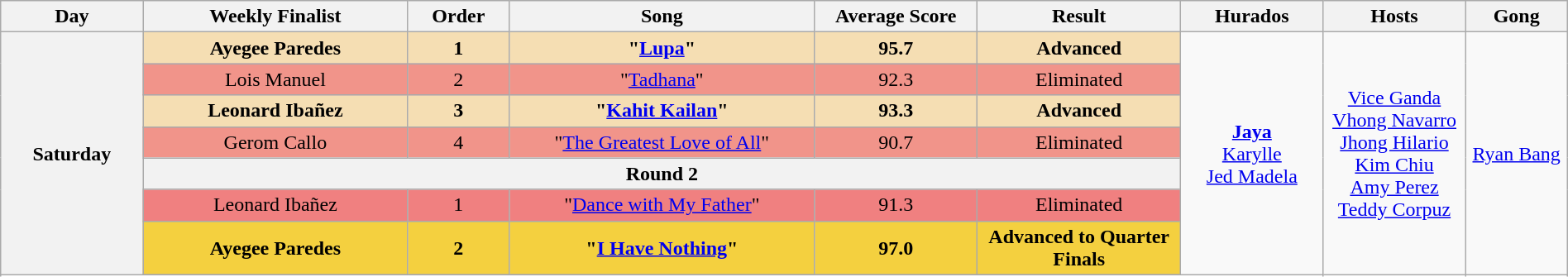<table class="wikitable mw-collapsible mw-collapsed" style="text-align:center; width:100%">
<tr>
<th width="07%">Day</th>
<th width="13%">Weekly Finalist</th>
<th width="05%">Order</th>
<th width="15%">Song</th>
<th width="08%">Average Score</th>
<th width="10%">Result</th>
<th width="07%">Hurados</th>
<th width="07%">Hosts</th>
<th width="05%">Gong</th>
</tr>
<tr>
<th rowspan="9">Saturday<br><small></small></th>
<td style="background-color:#F5DEB3;"><strong>Ayegee Paredes</strong></td>
<td style="background-color:#F5DEB3;"><strong>1</strong></td>
<td style="background-color:#F5DEB3;"><strong>"<a href='#'>Lupa</a>"</strong></td>
<td style="background-color:#F5DEB3;"><strong>95.7</strong></td>
<td style="background-color:#F5DEB3;"><strong>Advanced</strong></td>
<td rowspan="9"><strong><a href='#'>Jaya</a></strong><br> <a href='#'>Karylle</a> <br> <a href='#'>Jed Madela</a></td>
<td rowspan="9"><a href='#'>Vice Ganda</a><br> <a href='#'>Vhong Navarro</a><br><a href='#'>Jhong Hilario</a><br><a href='#'>Kim Chiu</a><br><a href='#'>Amy Perez</a><br><a href='#'>Teddy Corpuz</a></td>
<td rowspan="9"><a href='#'>Ryan Bang</a></td>
</tr>
<tr>
<td style="background-color:#F1948A;">Lois Manuel</td>
<td style="background-color:#F1948A;">2</td>
<td style="background-color:#F1948A;">"<a href='#'>Tadhana</a>"</td>
<td style="background-color:#F1948A;">92.3</td>
<td style="background-color:#F1948A;">Eliminated</td>
</tr>
<tr>
<td style="background-color:#F5DEB3;"><strong>Leonard Ibañez</strong></td>
<td style="background-color:#F5DEB3;"><strong>3</strong></td>
<td style="background-color:#F5DEB3;"><strong>"<a href='#'>Kahit Kailan</a>"</strong></td>
<td style="background-color:#F5DEB3;"><strong>93.3</strong></td>
<td style="background-color:#F5DEB3;"><strong>Advanced</strong></td>
</tr>
<tr>
<td style="background-color:#F1948A;">Gerom Callo</td>
<td style="background-color:#F1948A;">4</td>
<td style="background-color:#F1948A;">"<a href='#'>The Greatest Love of All</a>"</td>
<td style="background-color:#F1948A;">90.7</td>
<td style="background-color:#F1948A;">Eliminated</td>
</tr>
<tr>
<th colspan="5">Round 2</th>
</tr>
<tr>
<td style="background-color:#F08080;">Leonard Ibañez</td>
<td style="background-color:#F08080;">1</td>
<td style="background-color:#F08080;">"<a href='#'>Dance with My Father</a>"</td>
<td style="background-color:#F08080;">91.3</td>
<td style="background-color:#F08080;">Eliminated</td>
</tr>
<tr>
<td style="background-color:#F4D03F;"><strong>Ayegee Paredes</strong></td>
<td style="background-color:#F4D03F;"><strong>2</strong></td>
<td style="background-color:#F4D03F;"><strong>"<a href='#'>I Have Nothing</a>"</strong></td>
<td style="background-color:#F4D03F;"><strong>97.0</strong></td>
<td style="background-color:#F4D03F;"><strong>Advanced to Quarter Finals</strong></td>
</tr>
<tr>
</tr>
</table>
